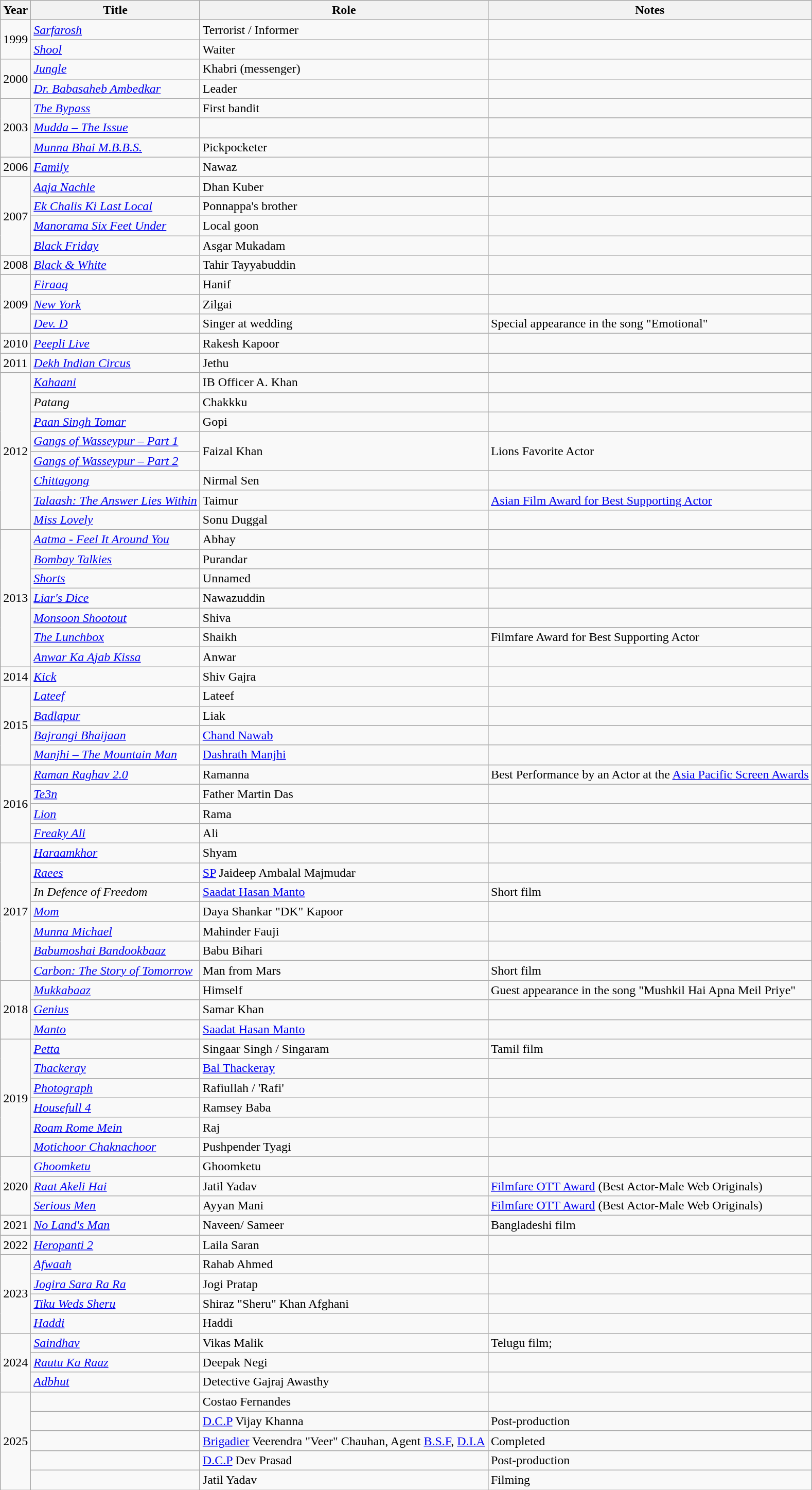<table class="wikitable sortable">
<tr>
<th scope="col">Year</th>
<th scope="col">Title</th>
<th scope="col">Role</th>
<th class="unsortable" scope="col">Notes</th>
</tr>
<tr>
<td rowspan="2">1999</td>
<td><em><a href='#'>Sarfarosh</a></em></td>
<td>Terrorist / Informer</td>
<td></td>
</tr>
<tr>
<td><em><a href='#'>Shool</a></em></td>
<td>Waiter</td>
<td></td>
</tr>
<tr>
<td rowspan="2">2000</td>
<td><em><a href='#'>Jungle</a></em></td>
<td>Khabri (messenger)</td>
<td></td>
</tr>
<tr>
<td><em><a href='#'>Dr. Babasaheb Ambedkar</a></em></td>
<td>Leader</td>
<td></td>
</tr>
<tr>
<td rowspan="3">2003</td>
<td><em><a href='#'>The Bypass</a></em></td>
<td>First bandit</td>
<td></td>
</tr>
<tr>
<td><em><a href='#'>Mudda – The Issue</a></em></td>
<td></td>
<td></td>
</tr>
<tr>
<td><em><a href='#'>Munna Bhai M.B.B.S.</a></em></td>
<td>Pickpocketer</td>
<td></td>
</tr>
<tr>
<td>2006</td>
<td><em><a href='#'>Family</a></em></td>
<td>Nawaz</td>
<td></td>
</tr>
<tr>
<td rowspan="4">2007</td>
<td><em><a href='#'>Aaja Nachle</a></em></td>
<td>Dhan Kuber</td>
<td></td>
</tr>
<tr>
<td><em><a href='#'>Ek Chalis Ki Last Local</a></em></td>
<td>Ponnappa's brother</td>
<td></td>
</tr>
<tr>
<td><em><a href='#'>Manorama Six Feet Under</a></em></td>
<td>Local goon</td>
<td></td>
</tr>
<tr>
<td><em><a href='#'>Black Friday</a></em></td>
<td>Asgar Mukadam</td>
<td></td>
</tr>
<tr>
<td>2008</td>
<td><em><a href='#'>Black & White</a></em></td>
<td>Tahir Tayyabuddin</td>
<td></td>
</tr>
<tr>
<td rowspan="3">2009</td>
<td><em><a href='#'>Firaaq</a></em></td>
<td>Hanif</td>
<td></td>
</tr>
<tr>
<td><em><a href='#'>New York</a></em></td>
<td>Zilgai</td>
<td></td>
</tr>
<tr>
<td><em><a href='#'> Dev. D</a></em></td>
<td>Singer at wedding</td>
<td>Special appearance in the song "Emotional"</td>
</tr>
<tr>
<td>2010</td>
<td><em><a href='#'>Peepli Live</a></em></td>
<td>Rakesh Kapoor</td>
<td></td>
</tr>
<tr>
<td>2011</td>
<td><em><a href='#'>Dekh Indian Circus</a></em></td>
<td>Jethu</td>
<td></td>
</tr>
<tr>
<td rowspan="8">2012</td>
<td><em><a href='#'>Kahaani</a></em></td>
<td>IB Officer A. Khan</td>
<td></td>
</tr>
<tr>
<td><em>Patang</em></td>
<td>Chakkku</td>
<td></td>
</tr>
<tr>
<td><em><a href='#'>Paan Singh Tomar</a></em></td>
<td>Gopi</td>
<td></td>
</tr>
<tr>
<td><em><a href='#'>Gangs of Wasseypur – Part 1</a></em></td>
<td rowspan="2">Faizal Khan</td>
<td rowspan="2">Lions Favorite Actor</td>
</tr>
<tr>
<td><em><a href='#'>Gangs of Wasseypur – Part 2</a></em></td>
</tr>
<tr>
<td><em><a href='#'>Chittagong</a></em></td>
<td>Nirmal Sen</td>
<td></td>
</tr>
<tr>
<td><em><a href='#'>Talaash: The Answer Lies Within</a></em></td>
<td>Taimur</td>
<td><a href='#'>Asian Film Award for Best Supporting Actor</a></td>
</tr>
<tr>
<td><em><a href='#'>Miss Lovely</a></em></td>
<td>Sonu Duggal</td>
<td></td>
</tr>
<tr>
<td rowspan="7">2013</td>
<td><em><a href='#'>Aatma - Feel It Around You</a></em></td>
<td>Abhay</td>
<td></td>
</tr>
<tr>
<td><em><a href='#'>Bombay Talkies</a></em></td>
<td>Purandar</td>
<td></td>
</tr>
<tr>
<td><em><a href='#'>Shorts</a></em></td>
<td>Unnamed</td>
<td></td>
</tr>
<tr>
<td><em><a href='#'>Liar's Dice</a></em></td>
<td>Nawazuddin</td>
<td></td>
</tr>
<tr>
<td><em><a href='#'>Monsoon Shootout</a></em></td>
<td>Shiva</td>
<td></td>
</tr>
<tr>
<td><em><a href='#'>The Lunchbox</a></em></td>
<td>Shaikh</td>
<td>Filmfare Award for Best Supporting Actor</td>
</tr>
<tr>
<td><em><a href='#'>Anwar Ka Ajab Kissa</a></em></td>
<td>Anwar</td>
<td></td>
</tr>
<tr>
<td>2014</td>
<td><em><a href='#'>Kick</a></em></td>
<td>Shiv Gajra</td>
<td></td>
</tr>
<tr>
<td rowspan="4">2015</td>
<td><em><a href='#'>Lateef</a></em></td>
<td>Lateef</td>
<td></td>
</tr>
<tr>
<td><em><a href='#'>Badlapur</a></em></td>
<td>Liak</td>
<td></td>
</tr>
<tr>
<td><em><a href='#'>Bajrangi Bhaijaan</a></em></td>
<td><a href='#'>Chand Nawab</a></td>
<td></td>
</tr>
<tr>
<td><em><a href='#'>Manjhi – The Mountain Man</a></em></td>
<td><a href='#'>Dashrath Manjhi</a></td>
<td></td>
</tr>
<tr>
<td rowspan="4">2016</td>
<td><em><a href='#'>Raman Raghav 2.0</a></em></td>
<td>Ramanna</td>
<td>Best Performance by an Actor at the <a href='#'>Asia Pacific Screen Awards</a></td>
</tr>
<tr>
<td><em><a href='#'>Te3n</a></em></td>
<td>Father Martin Das</td>
<td></td>
</tr>
<tr>
<td><em><a href='#'>Lion</a></em></td>
<td>Rama</td>
<td></td>
</tr>
<tr>
<td><em><a href='#'>Freaky Ali</a></em></td>
<td>Ali</td>
<td></td>
</tr>
<tr>
<td rowspan="7">2017</td>
<td><em><a href='#'>Haraamkhor</a></em></td>
<td>Shyam</td>
<td></td>
</tr>
<tr>
<td><em><a href='#'>Raees</a></em></td>
<td><a href='#'>SP</a> Jaideep Ambalal Majmudar</td>
<td></td>
</tr>
<tr>
<td><em>In Defence of Freedom</em></td>
<td><a href='#'>Saadat Hasan Manto</a></td>
<td>Short film</td>
</tr>
<tr>
<td><em><a href='#'>Mom</a></em></td>
<td>Daya Shankar "DK" Kapoor</td>
<td></td>
</tr>
<tr>
<td><em><a href='#'>Munna Michael</a></em></td>
<td>Mahinder Fauji</td>
<td></td>
</tr>
<tr>
<td><em><a href='#'>Babumoshai Bandookbaaz</a></em></td>
<td>Babu Bihari</td>
<td></td>
</tr>
<tr>
<td><em><a href='#'>Carbon: The Story of Tomorrow</a></em></td>
<td>Man from Mars</td>
<td>Short film</td>
</tr>
<tr>
<td rowspan="3">2018</td>
<td><em><a href='#'>Mukkabaaz</a></em></td>
<td>Himself</td>
<td>Guest appearance in the song "Mushkil Hai Apna Meil Priye"</td>
</tr>
<tr>
<td><em><a href='#'>Genius</a></em></td>
<td>Samar Khan</td>
<td></td>
</tr>
<tr>
<td><em><a href='#'>Manto</a></em></td>
<td><a href='#'>Saadat Hasan Manto</a></td>
<td></td>
</tr>
<tr>
<td rowspan="6">2019</td>
<td><em><a href='#'>Petta</a></em></td>
<td>Singaar Singh / Singaram</td>
<td>Tamil film</td>
</tr>
<tr>
<td><em><a href='#'>Thackeray</a></em></td>
<td><a href='#'>Bal Thackeray</a></td>
<td></td>
</tr>
<tr>
<td><em><a href='#'>Photograph</a></em></td>
<td>Rafiullah / 'Rafi'</td>
<td></td>
</tr>
<tr>
<td><em><a href='#'>Housefull 4</a></em></td>
<td>Ramsey Baba</td>
<td></td>
</tr>
<tr>
<td><em><a href='#'>Roam Rome Mein</a></em></td>
<td>Raj</td>
<td></td>
</tr>
<tr>
<td><em><a href='#'>Motichoor Chaknachoor</a></em></td>
<td>Pushpender Tyagi</td>
<td></td>
</tr>
<tr>
<td rowspan=3>2020</td>
<td><em><a href='#'>Ghoomketu</a></em></td>
<td>Ghoomketu</td>
<td></td>
</tr>
<tr>
<td><em><a href='#'>Raat Akeli Hai</a></em></td>
<td>Jatil Yadav</td>
<td><a href='#'>Filmfare OTT Award</a> (Best Actor-Male Web Originals)</td>
</tr>
<tr>
<td><em><a href='#'>Serious Men</a></em></td>
<td>Ayyan Mani</td>
<td><a href='#'>Filmfare OTT Award</a> (Best Actor-Male Web Originals)</td>
</tr>
<tr>
<td>2021</td>
<td><em><a href='#'>No Land's Man</a></em></td>
<td>Naveen/ Sameer</td>
<td>Bangladeshi film</td>
</tr>
<tr>
<td>2022</td>
<td><em><a href='#'>Heropanti 2</a></em></td>
<td>Laila Saran</td>
<td></td>
</tr>
<tr>
<td rowspan="4">2023</td>
<td><em><a href='#'>Afwaah</a></em></td>
<td>Rahab Ahmed</td>
<td></td>
</tr>
<tr>
<td><em><a href='#'>Jogira Sara Ra Ra</a></em></td>
<td>Jogi Pratap</td>
<td></td>
</tr>
<tr>
<td><em><a href='#'>Tiku Weds Sheru</a></em></td>
<td>Shiraz "Sheru" Khan Afghani</td>
<td></td>
</tr>
<tr>
<td><em><a href='#'>Haddi</a></em></td>
<td>Haddi</td>
<td></td>
</tr>
<tr>
<td rowspan="3">2024</td>
<td><em><a href='#'>Saindhav</a></em></td>
<td>Vikas Malik</td>
<td>Telugu film;</td>
</tr>
<tr>
<td><em><a href='#'>Rautu Ka Raaz</a></em></td>
<td>Deepak Negi</td>
<td></td>
</tr>
<tr>
<td><em><a href='#'>Adbhut</a></em></td>
<td>Detective Gajraj Awasthy</td>
<td></td>
</tr>
<tr>
<td rowspan="5">2025</td>
<td></td>
<td>Costao Fernandes</td>
<td></td>
</tr>
<tr>
<td></td>
<td><a href='#'>D.C.P</a> Vijay Khanna</td>
<td>Post-production</td>
</tr>
<tr>
<td></td>
<td><a href='#'>Brigadier</a> Veerendra "Veer" Chauhan, Agent <a href='#'>B.S.F</a>, <a href='#'>D.I.A</a></td>
<td>Completed</td>
</tr>
<tr>
<td></td>
<td><a href='#'>D.C.P</a> Dev Prasad</td>
<td>Post-production</td>
</tr>
<tr>
<td></td>
<td>Jatil Yadav</td>
<td>Filming</td>
</tr>
</table>
